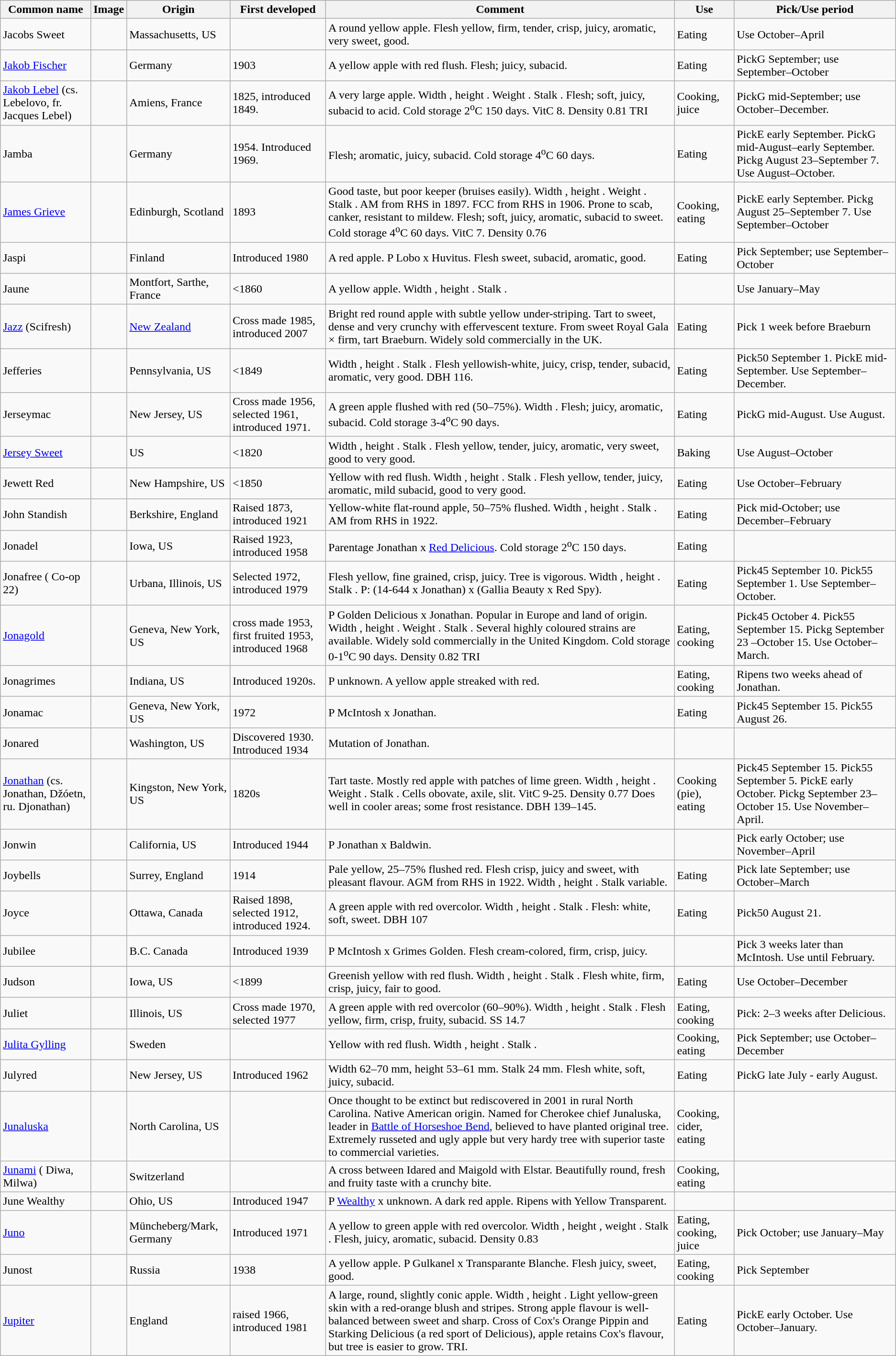<table class="wikitable sortable">
<tr>
<th>Common name</th>
<th>Image</th>
<th>Origin</th>
<th>First developed</th>
<th>Comment</th>
<th>Use</th>
<th>Pick/Use period</th>
</tr>
<tr>
<td>Jacobs Sweet</td>
<td></td>
<td>Massachusetts, US</td>
<td></td>
<td>A round yellow apple. Flesh yellow, firm, tender, crisp, juicy, aromatic, very sweet, good.</td>
<td>Eating</td>
<td>Use October–April</td>
</tr>
<tr>
<td><a href='#'>Jakob Fischer</a></td>
<td></td>
<td>Germany</td>
<td>1903</td>
<td>A yellow apple with red flush. Flesh; juicy, subacid.</td>
<td>Eating</td>
<td>PickG September; use September–October</td>
</tr>
<tr>
<td><a href='#'>Jakob Lebel</a> (cs. Lebelovo, fr. Jacques Lebel)</td>
<td></td>
<td>Amiens, France</td>
<td>1825, introduced 1849.</td>
<td>A very large apple. Width , height . Weight . Stalk . Flesh; soft, juicy, subacid to acid. Cold storage 2<sup>o</sup>C 150 days. VitC 8. Density 0.81 TRI</td>
<td>Cooking, juice</td>
<td>PickG mid-September; use October–December.</td>
</tr>
<tr>
<td>Jamba</td>
<td></td>
<td>Germany</td>
<td>1954. Introduced 1969.</td>
<td>Flesh; aromatic, juicy, subacid. Cold storage 4<sup>o</sup>C 60 days.</td>
<td>Eating</td>
<td>PickE early September. PickG mid-August–early September. Pickg August 23–September 7. Use August–October.</td>
</tr>
<tr>
<td><a href='#'>James Grieve</a> </td>
<td></td>
<td>Edinburgh, Scotland</td>
<td>1893</td>
<td>Good taste, but poor keeper (bruises easily). Width , height . Weight . Stalk . AM from RHS in 1897. FCC from RHS in 1906. Prone to scab, canker, resistant to mildew. Flesh; soft, juicy, aromatic, subacid to sweet. Cold storage 4<sup>o</sup>C 60 days. VitC 7. Density 0.76</td>
<td>Cooking, eating</td>
<td>PickE early September. Pickg August 25–September 7. Use September–October</td>
</tr>
<tr>
<td>Jaspi</td>
<td></td>
<td>Finland</td>
<td>Introduced 1980</td>
<td>A red apple. P Lobo x Huvitus. Flesh sweet, subacid, aromatic, good.</td>
<td>Eating</td>
<td>Pick September; use September–October</td>
</tr>
<tr>
<td>Jaune</td>
<td></td>
<td>Montfort, Sarthe, France</td>
<td><1860</td>
<td>A yellow apple. Width , height . Stalk .</td>
<td></td>
<td>Use January–May</td>
</tr>
<tr>
<td><a href='#'>Jazz</a> (Scifresh)</td>
<td></td>
<td><a href='#'>New Zealand</a></td>
<td>Cross made 1985, introduced 2007</td>
<td>Bright red round apple with subtle yellow under-striping. Tart to sweet, dense and very crunchy with effervescent texture. From sweet Royal Gala × firm, tart Braeburn. Widely sold commercially in the UK.</td>
<td>Eating</td>
<td>Pick 1 week before Braeburn</td>
</tr>
<tr>
<td>Jefferies</td>
<td></td>
<td>Pennsylvania, US</td>
<td><1849</td>
<td>Width , height . Stalk . Flesh yellowish-white, juicy, crisp, tender, subacid, aromatic, very good. DBH 116.</td>
<td>Eating</td>
<td>Pick50 September 1. PickE mid-September. Use September–December.</td>
</tr>
<tr>
<td>Jerseymac</td>
<td></td>
<td>New Jersey, US</td>
<td>Cross made 1956, selected 1961, introduced 1971.</td>
<td>A green apple flushed with red (50–75%). Width . Flesh; juicy, aromatic, subacid. Cold storage 3-4<sup>o</sup>C 90 days.</td>
<td>Eating</td>
<td>PickG mid-August. Use August.</td>
</tr>
<tr>
<td><a href='#'>Jersey Sweet</a></td>
<td></td>
<td>US</td>
<td><1820</td>
<td>Width , height . Stalk . Flesh yellow, tender, juicy, aromatic, very sweet, good to very good.</td>
<td>Baking</td>
<td>Use August–October</td>
</tr>
<tr>
<td>Jewett Red</td>
<td></td>
<td>New Hampshire, US</td>
<td><1850</td>
<td>Yellow with red flush. Width , height . Stalk . Flesh yellow, tender, juicy, aromatic, mild subacid, good to very good.</td>
<td>Eating</td>
<td>Use October–February</td>
</tr>
<tr>
<td>John Standish</td>
<td></td>
<td>Berkshire, England</td>
<td>Raised 1873, introduced 1921</td>
<td>Yellow-white flat-round apple, 50–75% flushed. Width , height . Stalk . AM from RHS in 1922.</td>
<td>Eating</td>
<td>Pick mid-October; use December–February</td>
</tr>
<tr>
<td>Jonadel</td>
<td></td>
<td>Iowa, US</td>
<td>Raised 1923, introduced 1958</td>
<td>Parentage Jonathan x <a href='#'>Red Delicious</a>. Cold storage 2<sup>o</sup>C 150 days.</td>
<td>Eating</td>
<td></td>
</tr>
<tr>
<td>Jonafree ( Co-op 22)</td>
<td></td>
<td>Urbana, Illinois, US</td>
<td>Selected 1972, introduced 1979</td>
<td>Flesh yellow, fine grained, crisp, juicy. Tree is vigorous. Width , height . Stalk . P: (14-644 x Jonathan) x (Gallia Beauty x Red Spy).</td>
<td>Eating</td>
<td>Pick45 September 10. Pick55 September 1. Use September–October.</td>
</tr>
<tr>
<td><a href='#'>Jonagold</a> </td>
<td></td>
<td>Geneva, New York, US</td>
<td>cross made 1953, first fruited 1953, introduced 1968</td>
<td>P Golden Delicious x Jonathan. Popular in Europe and land of origin. Width , height . Weight . Stalk . Several highly coloured strains are available. Widely sold commercially in the United Kingdom. Cold storage 0-1<sup>o</sup>C 90 days. Density 0.82 TRI</td>
<td>Eating, cooking</td>
<td>Pick45 October 4. Pick55 September 15. Pickg September 23 –October 15. Use October–March.</td>
</tr>
<tr>
<td>Jonagrimes</td>
<td></td>
<td>Indiana, US</td>
<td>Introduced 1920s.</td>
<td>P unknown. A yellow apple streaked with red.</td>
<td>Eating, cooking</td>
<td>Ripens two weeks ahead of Jonathan.</td>
</tr>
<tr>
<td>Jonamac</td>
<td></td>
<td>Geneva, New York, US</td>
<td>1972</td>
<td>P McIntosh x Jonathan.</td>
<td>Eating</td>
<td>Pick45 September 15. Pick55 August 26.</td>
</tr>
<tr>
<td>Jonared</td>
<td></td>
<td>Washington, US</td>
<td>Discovered 1930. Introduced 1934</td>
<td>Mutation of Jonathan.</td>
<td></td>
<td></td>
</tr>
<tr>
<td><a href='#'>Jonathan</a> (cs. Jonathan, Džóetn, ru. Djonathan)</td>
<td></td>
<td>Kingston, New York, US</td>
<td>1820s</td>
<td>Tart taste. Mostly red apple with patches of lime green. Width , height . Weight . Stalk . Cells obovate, axile, slit. VitC 9-25. Density 0.77 Does well in cooler areas; some frost resistance. DBH 139–145.</td>
<td>Cooking (pie), eating</td>
<td>Pick45 September 15. Pick55 September 5. PickE early October. Pickg September 23–October 15. Use November–April.</td>
</tr>
<tr>
<td>Jonwin</td>
<td></td>
<td>California, US</td>
<td>Introduced 1944</td>
<td>P Jonathan x Baldwin.</td>
<td></td>
<td>Pick early October; use November–April</td>
</tr>
<tr>
<td>Joybells</td>
<td></td>
<td>Surrey, England</td>
<td>1914</td>
<td>Pale yellow, 25–75% flushed red. Flesh crisp, juicy and sweet, with pleasant flavour. AGM from RHS in 1922. Width , height . Stalk variable.</td>
<td>Eating</td>
<td>Pick late September; use October–March</td>
</tr>
<tr>
<td>Joyce</td>
<td></td>
<td>Ottawa, Canada</td>
<td>Raised 1898, selected 1912, introduced 1924.</td>
<td>A green apple with red overcolor. Width , height . Stalk . Flesh: white, soft, sweet. DBH 107</td>
<td>Eating</td>
<td>Pick50 August 21.</td>
</tr>
<tr>
<td>Jubilee</td>
<td></td>
<td>B.C. Canada</td>
<td>Introduced 1939</td>
<td>P McIntosh x Grimes Golden. Flesh cream-colored, firm, crisp, juicy.</td>
<td></td>
<td>Pick 3 weeks later than McIntosh. Use until February.</td>
</tr>
<tr>
<td>Judson</td>
<td></td>
<td>Iowa, US</td>
<td><1899</td>
<td>Greenish yellow with red flush. Width , height . Stalk . Flesh white, firm, crisp, juicy, fair to good.</td>
<td>Eating</td>
<td>Use October–December</td>
</tr>
<tr>
<td>Juliet</td>
<td></td>
<td>Illinois, US</td>
<td>Cross made 1970, selected 1977</td>
<td>A green apple with red overcolor (60–90%). Width , height . Stalk . Flesh yellow, firm, crisp, fruity, subacid. SS 14.7</td>
<td>Eating, cooking</td>
<td>Pick: 2–3 weeks after Delicious.</td>
</tr>
<tr>
<td><a href='#'>Julita Gylling</a></td>
<td></td>
<td>Sweden</td>
<td></td>
<td>Yellow with red flush. Width , height . Stalk .</td>
<td>Cooking, eating</td>
<td>Pick September; use October–December</td>
</tr>
<tr>
<td>Julyred</td>
<td></td>
<td>New Jersey, US</td>
<td>Introduced 1962</td>
<td>Width 62–70 mm, height 53–61 mm. Stalk 24 mm.  Flesh white, soft, juicy, subacid.</td>
<td>Eating</td>
<td>PickG late July - early August.</td>
</tr>
<tr>
<td><a href='#'>Junaluska</a></td>
<td></td>
<td>North Carolina, US</td>
<td></td>
<td>Once thought to be extinct but rediscovered in 2001 in rural North Carolina. Native American origin. Named for Cherokee chief Junaluska, leader in <a href='#'>Battle of Horseshoe Bend</a>, believed to have planted original tree. Extremely russeted and ugly apple but very hardy tree with superior taste to commercial varieties.</td>
<td>Cooking, cider, eating</td>
<td></td>
</tr>
<tr>
<td><a href='#'>Junami</a> ( Diwa, Milwa)</td>
<td></td>
<td>Switzerland</td>
<td></td>
<td>A cross between Idared and Maigold with Elstar. Beautifully round, fresh and fruity taste with a crunchy bite.</td>
<td>Cooking, eating</td>
<td></td>
</tr>
<tr>
<td>June Wealthy</td>
<td></td>
<td>Ohio, US</td>
<td>Introduced 1947</td>
<td>P <a href='#'>Wealthy</a> x unknown. A dark red apple. Ripens with Yellow Transparent.</td>
<td></td>
<td></td>
</tr>
<tr>
<td><a href='#'>Juno</a></td>
<td></td>
<td>Müncheberg/Mark, Germany</td>
<td>Introduced 1971</td>
<td>A yellow to green apple with red overcolor. Width , height , weight . Stalk . Flesh, juicy, aromatic, subacid. Density 0.83</td>
<td>Eating, cooking, juice</td>
<td>Pick October; use January–May</td>
</tr>
<tr>
<td>Junost</td>
<td></td>
<td>Russia</td>
<td>1938</td>
<td>A yellow apple. P Gulkanel x Transparante Blanche. Flesh juicy, sweet, good.</td>
<td>Eating, cooking</td>
<td>Pick September</td>
</tr>
<tr>
<td><a href='#'>Jupiter</a> </td>
<td></td>
<td>England</td>
<td>raised 1966, introduced 1981</td>
<td>A large, round, slightly conic apple. Width , height . Light yellow-green skin with a red-orange blush and stripes. Strong apple flavour is well-balanced between sweet and sharp. Cross of Cox's Orange Pippin and Starking Delicious (a red sport of  Delicious), apple retains Cox's flavour, but tree is easier to grow. TRI.</td>
<td>Eating</td>
<td>PickE early October. Use October–January.</td>
</tr>
</table>
